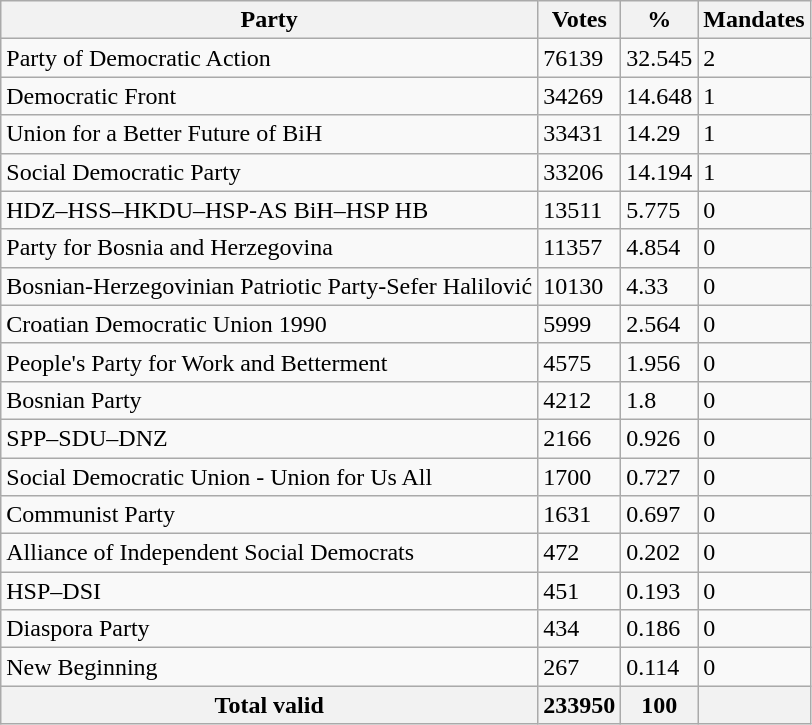<table class="wikitable" style ="text-align: left">
<tr>
<th>Party</th>
<th>Votes</th>
<th>%</th>
<th>Mandates</th>
</tr>
<tr>
<td>Party of Democratic Action</td>
<td>76139</td>
<td>32.545</td>
<td>2</td>
</tr>
<tr>
<td>Democratic Front</td>
<td>34269</td>
<td>14.648</td>
<td>1</td>
</tr>
<tr>
<td>Union for a Better Future of BiH</td>
<td>33431</td>
<td>14.29</td>
<td>1</td>
</tr>
<tr>
<td>Social Democratic Party</td>
<td>33206</td>
<td>14.194</td>
<td>1</td>
</tr>
<tr>
<td>HDZ–HSS–HKDU–HSP-AS BiH–HSP HB</td>
<td>13511</td>
<td>5.775</td>
<td>0</td>
</tr>
<tr>
<td>Party for Bosnia and Herzegovina</td>
<td>11357</td>
<td>4.854</td>
<td>0</td>
</tr>
<tr>
<td>Bosnian-Herzegovinian Patriotic Party-Sefer Halilović</td>
<td>10130</td>
<td>4.33</td>
<td>0</td>
</tr>
<tr>
<td>Croatian Democratic Union 1990</td>
<td>5999</td>
<td>2.564</td>
<td>0</td>
</tr>
<tr>
<td>People's Party for Work and Betterment</td>
<td>4575</td>
<td>1.956</td>
<td>0</td>
</tr>
<tr>
<td>Bosnian Party</td>
<td>4212</td>
<td>1.8</td>
<td>0</td>
</tr>
<tr>
<td>SPP–SDU–DNZ</td>
<td>2166</td>
<td>0.926</td>
<td>0</td>
</tr>
<tr>
<td>Social Democratic Union - Union for Us All</td>
<td>1700</td>
<td>0.727</td>
<td>0</td>
</tr>
<tr>
<td>Communist Party</td>
<td>1631</td>
<td>0.697</td>
<td>0</td>
</tr>
<tr>
<td>Alliance of Independent Social Democrats</td>
<td>472</td>
<td>0.202</td>
<td>0</td>
</tr>
<tr>
<td>HSP–DSI</td>
<td>451</td>
<td>0.193</td>
<td>0</td>
</tr>
<tr>
<td>Diaspora Party</td>
<td>434</td>
<td>0.186</td>
<td>0</td>
</tr>
<tr>
<td>New Beginning</td>
<td>267</td>
<td>0.114</td>
<td>0</td>
</tr>
<tr>
<th>Total valid</th>
<th>233950</th>
<th>100</th>
<th></th>
</tr>
</table>
